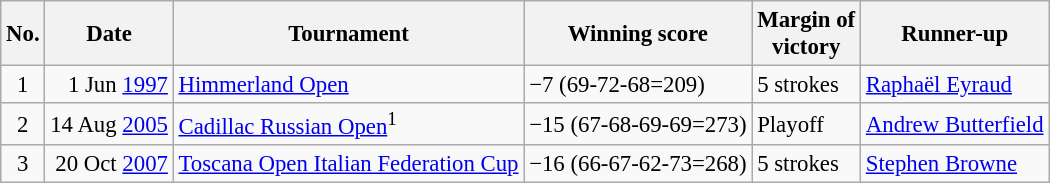<table class="wikitable" style="font-size:95%;">
<tr>
<th>No.</th>
<th>Date</th>
<th>Tournament</th>
<th>Winning score</th>
<th>Margin of<br>victory</th>
<th>Runner-up</th>
</tr>
<tr>
<td align=center>1</td>
<td align=right>1 Jun <a href='#'>1997</a></td>
<td><a href='#'>Himmerland Open</a></td>
<td>−7 (69-72-68=209)</td>
<td>5 strokes</td>
<td> <a href='#'>Raphaël Eyraud</a></td>
</tr>
<tr>
<td align=center>2</td>
<td align=right>14 Aug <a href='#'>2005</a></td>
<td><a href='#'>Cadillac Russian Open</a><sup>1</sup></td>
<td>−15 (67-68-69-69=273)</td>
<td>Playoff</td>
<td> <a href='#'>Andrew Butterfield</a></td>
</tr>
<tr>
<td align=center>3</td>
<td align=right>20 Oct <a href='#'>2007</a></td>
<td><a href='#'>Toscana Open Italian Federation Cup</a></td>
<td>−16 (66-67-62-73=268)</td>
<td>5 strokes</td>
<td> <a href='#'>Stephen Browne</a></td>
</tr>
</table>
